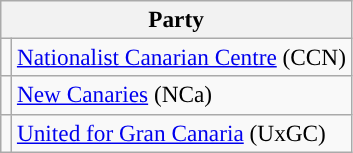<table class="wikitable" style="text-align:left; font-size:97%;">
<tr>
<th colspan="2">Party</th>
</tr>
<tr>
<td></td>
<td><a href='#'>Nationalist Canarian Centre</a> (CCN)</td>
</tr>
<tr>
<td></td>
<td><a href='#'>New Canaries</a> (NCa)</td>
</tr>
<tr>
<td></td>
<td><a href='#'>United for Gran Canaria</a> (UxGC)</td>
</tr>
</table>
